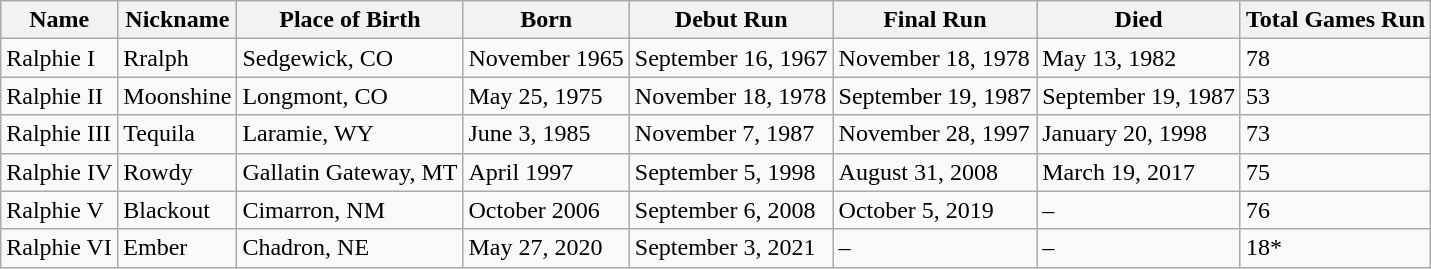<table class="wikitable">
<tr>
<th>Name</th>
<th>Nickname</th>
<th>Place of Birth</th>
<th>Born</th>
<th>Debut Run</th>
<th>Final Run</th>
<th>Died</th>
<th>Total Games Run</th>
</tr>
<tr>
<td>Ralphie I</td>
<td>Rralph</td>
<td>Sedgewick, CO</td>
<td>November 1965</td>
<td>September 16, 1967</td>
<td>November 18, 1978</td>
<td>May 13, 1982</td>
<td>78</td>
</tr>
<tr>
<td>Ralphie II</td>
<td>Moonshine</td>
<td>Longmont, CO</td>
<td>May 25, 1975</td>
<td>November 18, 1978</td>
<td>September 19, 1987</td>
<td>September 19, 1987</td>
<td>53</td>
</tr>
<tr>
<td>Ralphie III</td>
<td>Tequila</td>
<td>Laramie, WY</td>
<td>June 3, 1985</td>
<td>November 7, 1987</td>
<td>November 28, 1997</td>
<td>January 20, 1998</td>
<td>73</td>
</tr>
<tr>
<td>Ralphie IV</td>
<td>Rowdy</td>
<td>Gallatin Gateway, MT</td>
<td>April 1997</td>
<td>September 5, 1998</td>
<td>August 31, 2008</td>
<td>March 19, 2017</td>
<td>75</td>
</tr>
<tr>
<td>Ralphie V</td>
<td>Blackout</td>
<td>Cimarron, NM</td>
<td>October 2006</td>
<td>September 6, 2008</td>
<td>October 5, 2019</td>
<td>–</td>
<td>76</td>
</tr>
<tr>
<td>Ralphie VI</td>
<td>Ember</td>
<td>Chadron, NE</td>
<td>May 27, 2020</td>
<td>September 3, 2021</td>
<td>–</td>
<td>–</td>
<td>18*</td>
</tr>
</table>
